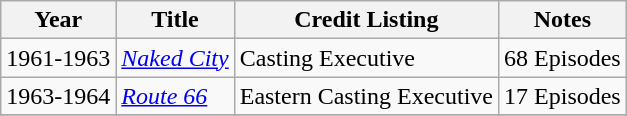<table class="wikitable">
<tr>
<th>Year</th>
<th>Title</th>
<th>Credit Listing</th>
<th>Notes</th>
</tr>
<tr>
<td>1961-1963</td>
<td><em><a href='#'>Naked City</a></em></td>
<td>Casting Executive</td>
<td>68 Episodes</td>
</tr>
<tr>
<td>1963-1964</td>
<td><em><a href='#'>Route 66</a></em></td>
<td>Eastern Casting Executive</td>
<td>17 Episodes</td>
</tr>
<tr>
</tr>
</table>
